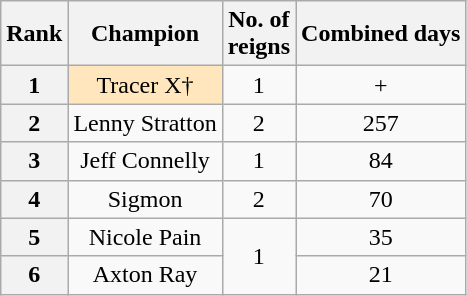<table class="wikitable sortable" style="text-align: center">
<tr>
<th>Rank</th>
<th>Champion</th>
<th>No. of<br>reigns</th>
<th>Combined days</th>
</tr>
<tr>
<th>1</th>
<td style="background-color:#ffe6bd">Tracer X†</td>
<td>1</td>
<td>+</td>
</tr>
<tr>
<th>2</th>
<td>Lenny Stratton</td>
<td>2</td>
<td>257</td>
</tr>
<tr>
<th>3</th>
<td>Jeff Connelly</td>
<td>1</td>
<td>84</td>
</tr>
<tr>
<th>4</th>
<td>Sigmon</td>
<td>2</td>
<td>70</td>
</tr>
<tr>
<th>5</th>
<td>Nicole Pain</td>
<td rowspan=2>1</td>
<td>35</td>
</tr>
<tr>
<th>6</th>
<td>Axton Ray</td>
<td>21</td>
</tr>
</table>
